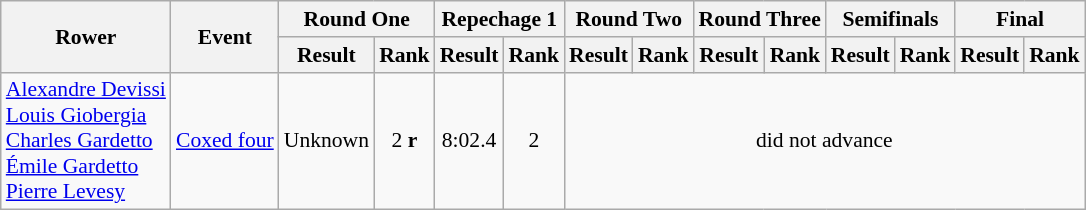<table class=wikitable style="font-size:90%">
<tr>
<th rowspan=2>Rower</th>
<th rowspan=2>Event</th>
<th colspan=2>Round One</th>
<th colspan=2>Repechage 1</th>
<th colspan=2>Round Two</th>
<th colspan=2>Round Three</th>
<th colspan=2>Semifinals</th>
<th colspan=2>Final</th>
</tr>
<tr>
<th>Result</th>
<th>Rank</th>
<th>Result</th>
<th>Rank</th>
<th>Result</th>
<th>Rank</th>
<th>Result</th>
<th>Rank</th>
<th>Result</th>
<th>Rank</th>
<th>Result</th>
<th>Rank</th>
</tr>
<tr>
<td><a href='#'>Alexandre Devissi</a> <br> <a href='#'>Louis Giobergia</a> <br> <a href='#'>Charles Gardetto</a> <br> <a href='#'>Émile Gardetto</a> <br> <a href='#'>Pierre Levesy</a></td>
<td><a href='#'>Coxed four</a></td>
<td align=center>Unknown</td>
<td align=center>2 <strong>r</strong></td>
<td align=center>8:02.4</td>
<td align=center>2</td>
<td align=center colspan=10>did not advance</td>
</tr>
</table>
